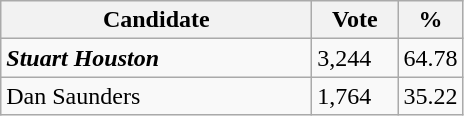<table class="wikitable">
<tr>
<th bgcolor="#DDDDFF" width="200px">Candidate</th>
<th bgcolor="#DDDDFF" width="50px">Vote</th>
<th bgcolor="#DDDDFF" width="30px">%</th>
</tr>
<tr>
<td><strong><em>Stuart Houston</em></strong></td>
<td>3,244</td>
<td>64.78</td>
</tr>
<tr>
<td>Dan Saunders</td>
<td>1,764</td>
<td>35.22</td>
</tr>
</table>
